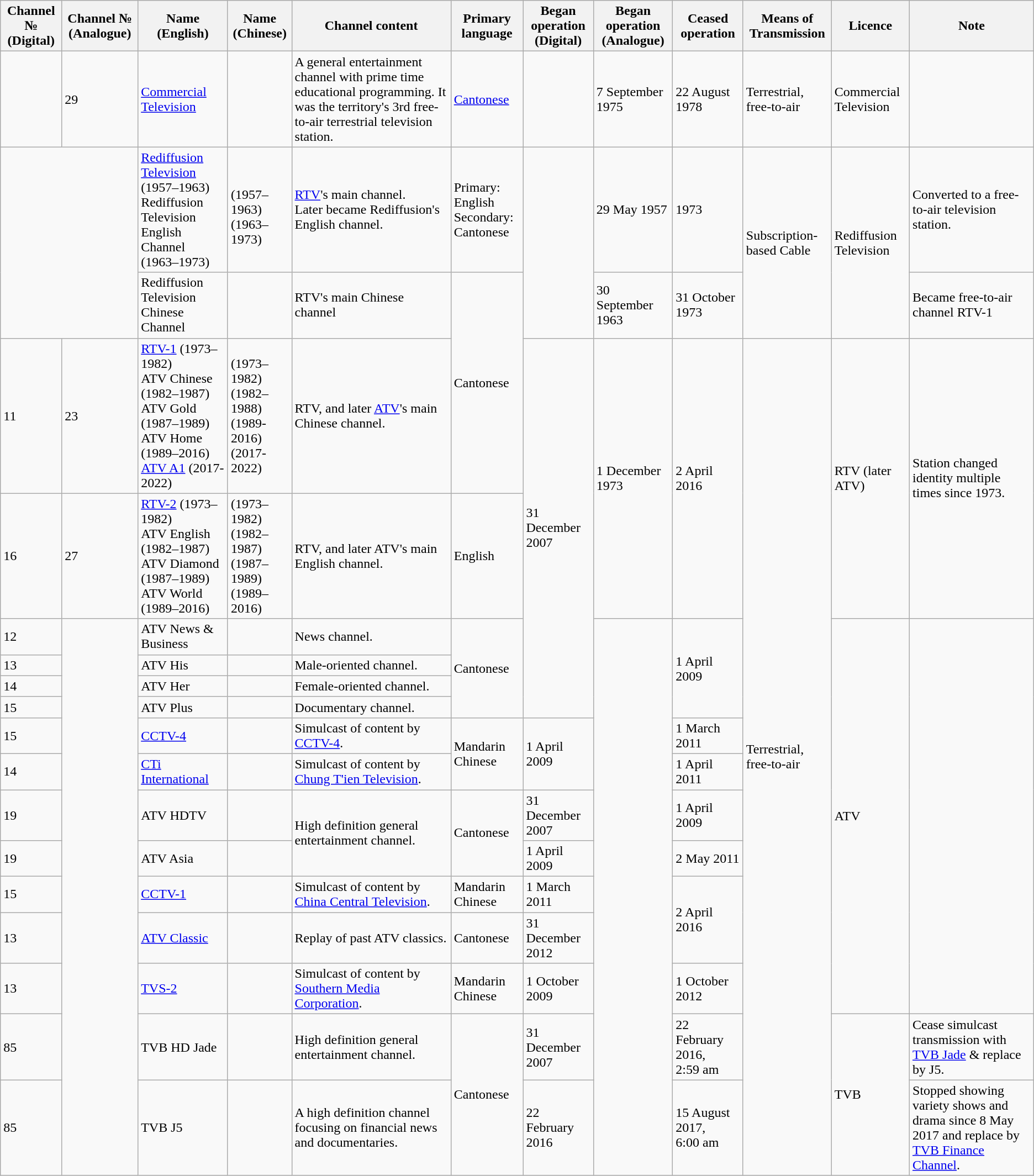<table class ="wikitable">
<tr>
<th>Channel № (Digital)</th>
<th>Channel № (Analogue)</th>
<th>Name (English)</th>
<th>Name (Chinese)</th>
<th>Channel content</th>
<th>Primary language</th>
<th>Began operation (Digital)</th>
<th>Began operation (Analogue)</th>
<th>Ceased operation</th>
<th>Means of Transmission</th>
<th>Licence</th>
<th>Note</th>
</tr>
<tr>
<td></td>
<td>29</td>
<td><a href='#'>Commercial Television</a></td>
<td></td>
<td>A general entertainment channel with prime time educational programming. It was the territory's 3rd free-to-air terrestrial television station.</td>
<td><a href='#'>Cantonese</a></td>
<td></td>
<td>7 September 1975</td>
<td>22 August 1978</td>
<td>Terrestrial, free-to-air</td>
<td>Commercial Television</td>
<td></td>
</tr>
<tr>
<td colspan="2" rowspan="2"></td>
<td><a href='#'>Rediffusion Television</a> (1957–1963)<br>Rediffusion Television English Channel<br>(1963–1973)</td>
<td><br>(1957–1963)<br> (1963–1973)</td>
<td><a href='#'>RTV</a>'s main channel.<br>Later became Rediffusion's English channel.</td>
<td>Primary: English<br>Secondary: Cantonese</td>
<td rowspan="2"></td>
<td>29 May 1957</td>
<td>1973</td>
<td rowspan="2">Subscription-based Cable</td>
<td rowspan="2">Rediffusion Television</td>
<td>Converted to a free-to-air television station.</td>
</tr>
<tr>
<td>Rediffusion Television Chinese Channel</td>
<td></td>
<td>RTV's main Chinese channel</td>
<td rowspan="2">Cantonese</td>
<td>30 September 1963</td>
<td>31 October 1973</td>
<td>Became free-to-air channel RTV-1</td>
</tr>
<tr>
<td>11</td>
<td>23</td>
<td><a href='#'>RTV-1</a> (1973–1982)<br>ATV Chinese (1982–1987)<br>ATV Gold (1987–1989)<br>ATV Home (1989–2016)<br><a href='#'>ATV A1</a> (2017-2022)</td>
<td> (1973–1982)<br> (1982–1988)<br> (1989-2016)<br> (2017-2022)<br></td>
<td>RTV, and later <a href='#'>ATV</a>'s main Chinese channel.</td>
<td rowspan="6">31 December 2007</td>
<td rowspan="2">1 December 1973</td>
<td rowspan="2">2 April 2016</td>
<td rowspan="15">Terrestrial, free-to-air</td>
<td rowspan="2">RTV (later ATV)</td>
<td rowspan="2">Station changed identity multiple times since 1973.</td>
</tr>
<tr>
<td>16</td>
<td>27</td>
<td><a href='#'>RTV-2</a> (1973–1982)<br>ATV English (1982–1987)<br>ATV Diamond (1987–1989)<br>ATV World (1989–2016)</td>
<td> (1973–1982)<br> (1982–1987)<br> (1987–1989)<br> (1989–2016)</td>
<td>RTV, and later ATV's main English channel.</td>
<td>English</td>
</tr>
<tr>
<td>12</td>
<td rowspan="13"></td>
<td>ATV News & Business</td>
<td></td>
<td>News channel.</td>
<td rowspan="4">Cantonese</td>
<td rowspan="13"></td>
<td rowspan="4">1 April 2009</td>
<td rowspan="11">ATV</td>
<td rowspan="11"></td>
</tr>
<tr>
<td>13</td>
<td>ATV His</td>
<td></td>
<td>Male-oriented channel.</td>
</tr>
<tr>
<td>14</td>
<td>ATV Her</td>
<td></td>
<td>Female-oriented channel.</td>
</tr>
<tr>
<td>15</td>
<td>ATV Plus</td>
<td></td>
<td>Documentary channel.</td>
</tr>
<tr>
<td>15</td>
<td><a href='#'>CCTV-4</a></td>
<td></td>
<td>Simulcast of content by <a href='#'>CCTV-4</a>.</td>
<td rowspan="2">Mandarin Chinese</td>
<td rowspan="2">1 April 2009</td>
<td>1 March 2011</td>
</tr>
<tr>
<td>14</td>
<td><a href='#'>CTi International</a></td>
<td></td>
<td>Simulcast of content by <a href='#'>Chung T'ien Television</a>.</td>
<td>1 April 2011</td>
</tr>
<tr>
<td>19</td>
<td>ATV HDTV</td>
<td></td>
<td rowspan="2">High definition general entertainment channel.</td>
<td rowspan="2">Cantonese</td>
<td>31 December 2007</td>
<td>1 April 2009</td>
</tr>
<tr>
<td>19</td>
<td>ATV Asia</td>
<td></td>
<td>1 April 2009</td>
<td>2 May 2011</td>
</tr>
<tr>
<td>15</td>
<td><a href='#'>CCTV-1</a></td>
<td></td>
<td>Simulcast of content by <a href='#'>China Central Television</a>.</td>
<td>Mandarin Chinese</td>
<td>1 March 2011</td>
<td rowspan="2">2 April 2016</td>
</tr>
<tr>
<td>13</td>
<td><a href='#'>ATV Classic</a></td>
<td></td>
<td>Replay of past ATV classics.</td>
<td>Cantonese</td>
<td>31 December 2012</td>
</tr>
<tr>
<td>13</td>
<td><a href='#'>TVS-2</a></td>
<td></td>
<td>Simulcast of content by <a href='#'>Southern Media Corporation</a>.</td>
<td>Mandarin Chinese</td>
<td>1 October 2009</td>
<td>1 October 2012</td>
</tr>
<tr>
<td>85</td>
<td>TVB HD Jade</td>
<td></td>
<td>High definition general entertainment channel.</td>
<td rowspan="2">Cantonese</td>
<td>31 December 2007</td>
<td>22 February 2016, 2:59 am</td>
<td rowspan="2">TVB</td>
<td>Cease simulcast transmission with <a href='#'>TVB Jade</a> & replace by J5.</td>
</tr>
<tr>
<td>85</td>
<td>TVB J5</td>
<td></td>
<td>A high definition channel focusing on financial news and documentaries.</td>
<td>22 February 2016</td>
<td>15 August 2017, 6:00 am</td>
<td>Stopped showing variety shows and drama since 8 May 2017 and replace by <a href='#'>TVB Finance Channel</a>.</td>
</tr>
</table>
